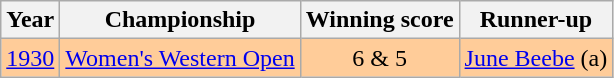<table class="wikitable">
<tr>
<th>Year</th>
<th>Championship</th>
<th>Winning score</th>
<th>Runner-up</th>
</tr>
<tr style="background:#FFCC99;">
<td><a href='#'>1930</a></td>
<td><a href='#'>Women's Western Open</a></td>
<td align=center>6 & 5</td>
<td> <a href='#'>June Beebe</a> (a)</td>
</tr>
</table>
